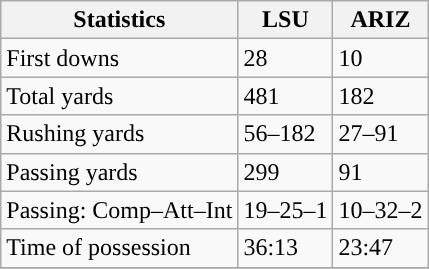<table class="wikitable" style="float: left;">
<tr>
<th>Statistics</th>
<th>LSU</th>
<th>ARIZ</th>
</tr>
<tr>
<td>First downs</td>
<td>28</td>
<td>10</td>
</tr>
<tr>
<td>Total yards</td>
<td>481</td>
<td>182</td>
</tr>
<tr>
<td>Rushing yards</td>
<td>56–182</td>
<td>27–91</td>
</tr>
<tr>
<td>Passing yards</td>
<td>299</td>
<td>91</td>
</tr>
<tr>
<td>Passing: Comp–Att–Int</td>
<td>19–25–1</td>
<td>10–32–2</td>
</tr>
<tr>
<td>Time of possession</td>
<td>36:13</td>
<td>23:47</td>
</tr>
<tr>
</tr>
</table>
